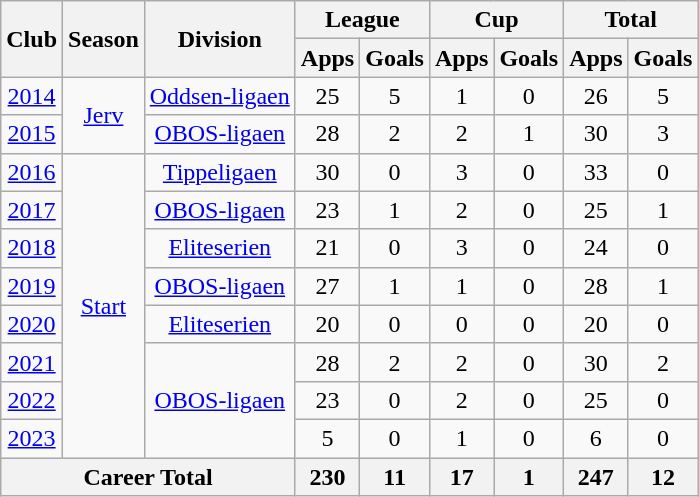<table class="wikitable" style="text-align: center;">
<tr>
<th rowspan="2">Club</th>
<th rowspan="2">Season</th>
<th rowspan="2">Division</th>
<th colspan="2">League</th>
<th colspan="2">Cup</th>
<th colspan="2">Total</th>
</tr>
<tr>
<th>Apps</th>
<th>Goals</th>
<th>Apps</th>
<th>Goals</th>
<th>Apps</th>
<th>Goals</th>
</tr>
<tr>
<td><a href='#'>2014</a></td>
<td rowspan="2" valign="center"><a href='#'>Jerv</a></td>
<td rowspan="1" valign="center"><a href='#'>Oddsen-ligaen</a></td>
<td>25</td>
<td>5</td>
<td>1</td>
<td>0</td>
<td>26</td>
<td>5</td>
</tr>
<tr>
<td><a href='#'>2015</a></td>
<td rowspan="1" valign="center"><a href='#'>OBOS-ligaen</a></td>
<td>28</td>
<td>2</td>
<td>2</td>
<td>1</td>
<td>30</td>
<td>3</td>
</tr>
<tr>
<td><a href='#'>2016</a></td>
<td rowspan="8" valign="center"><a href='#'>Start</a></td>
<td rowspan="1" valign="center"><a href='#'>Tippeligaen</a></td>
<td>30</td>
<td>0</td>
<td>3</td>
<td>0</td>
<td>33</td>
<td>0</td>
</tr>
<tr>
<td><a href='#'>2017</a></td>
<td rowspan="1" valign="center"><a href='#'>OBOS-ligaen</a></td>
<td>23</td>
<td>1</td>
<td>2</td>
<td>0</td>
<td>25</td>
<td>1</td>
</tr>
<tr>
<td><a href='#'>2018</a></td>
<td rowspan="1" valign="center"><a href='#'>Eliteserien</a></td>
<td>21</td>
<td>0</td>
<td>3</td>
<td>0</td>
<td>24</td>
<td>0</td>
</tr>
<tr>
<td><a href='#'>2019</a></td>
<td rowspan="1" valign="center"><a href='#'>OBOS-ligaen</a></td>
<td>27</td>
<td>1</td>
<td>1</td>
<td>0</td>
<td>28</td>
<td>1</td>
</tr>
<tr>
<td><a href='#'>2020</a></td>
<td rowspan="1" valign="center"><a href='#'>Eliteserien</a></td>
<td>20</td>
<td>0</td>
<td>0</td>
<td>0</td>
<td>20</td>
<td>0</td>
</tr>
<tr>
<td><a href='#'>2021</a></td>
<td rowspan="3" valign="center"><a href='#'>OBOS-ligaen</a></td>
<td>28</td>
<td>2</td>
<td>2</td>
<td>0</td>
<td>30</td>
<td>2</td>
</tr>
<tr>
<td><a href='#'>2022</a></td>
<td>23</td>
<td>0</td>
<td>2</td>
<td>0</td>
<td>25</td>
<td>0</td>
</tr>
<tr>
<td><a href='#'>2023</a></td>
<td>5</td>
<td>0</td>
<td>1</td>
<td>0</td>
<td>6</td>
<td>0</td>
</tr>
<tr>
<th colspan="3">Career Total</th>
<th>230</th>
<th>11</th>
<th>17</th>
<th>1</th>
<th>247</th>
<th>12</th>
</tr>
</table>
